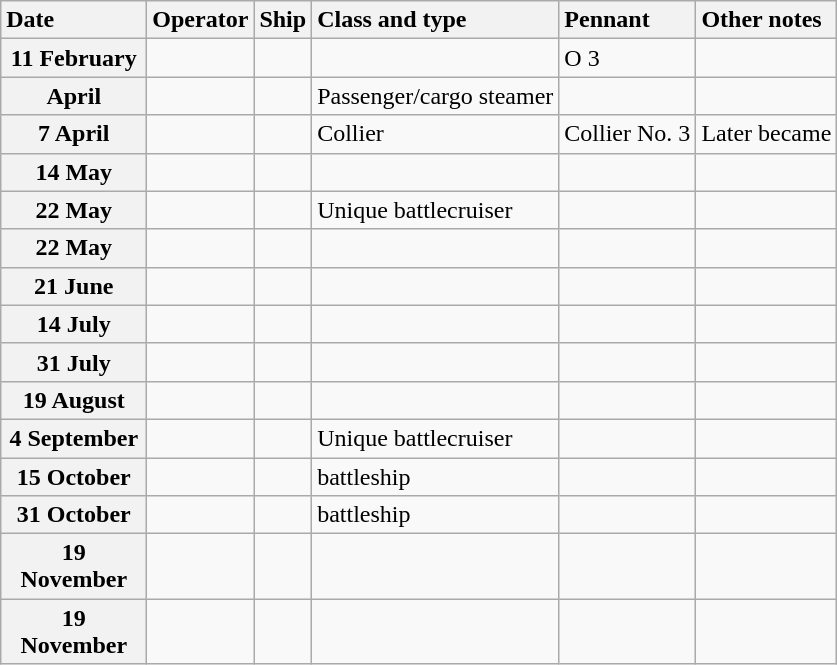<table class="wikitable">
<tr>
<th width="90" style="text-align: left;">Date</th>
<th style="text-align: left;">Operator</th>
<th style="text-align: left;">Ship</th>
<th style="text-align: left;">Class and type</th>
<th style="text-align: left;">Pennant</th>
<th style="text-align: left;">Other notes</th>
</tr>
<tr>
<th>11 February</th>
<td></td>
<td><strong></strong></td>
<td></td>
<td>O 3</td>
<td></td>
</tr>
<tr>
<th>April</th>
<td></td>
<td><strong></strong></td>
<td>Passenger/cargo steamer</td>
<td></td>
<td></td>
</tr>
<tr>
<th>7 April</th>
<td></td>
<td><strong></strong></td>
<td>Collier</td>
<td>Collier No. 3</td>
<td>Later became </td>
</tr>
<tr>
<th>14 May</th>
<td></td>
<td><strong></strong></td>
<td></td>
<td></td>
<td></td>
</tr>
<tr>
<th>22 May</th>
<td></td>
<td><strong></strong></td>
<td>Unique battlecruiser</td>
<td></td>
<td></td>
</tr>
<tr>
<th>22 May</th>
<td></td>
<td><strong></strong></td>
<td></td>
<td></td>
<td></td>
</tr>
<tr>
<th>21 June</th>
<td></td>
<td><strong></strong></td>
<td></td>
<td></td>
<td></td>
</tr>
<tr>
<th>14 July</th>
<td></td>
<td><strong></strong></td>
<td></td>
<td></td>
<td></td>
</tr>
<tr>
<th>31 July</th>
<td></td>
<td><strong></strong></td>
<td></td>
<td></td>
<td></td>
</tr>
<tr>
<th>19 August</th>
<td></td>
<td><strong></strong></td>
<td></td>
<td></td>
<td></td>
</tr>
<tr>
<th>4 September</th>
<td></td>
<td><strong></strong></td>
<td>Unique battlecruiser</td>
<td></td>
<td></td>
</tr>
<tr>
<th>15 October</th>
<td></td>
<td><strong></strong></td>
<td> battleship</td>
<td></td>
<td></td>
</tr>
<tr>
<th>31 October</th>
<td></td>
<td><strong></strong></td>
<td> battleship</td>
<td></td>
<td></td>
</tr>
<tr>
<th>19 November</th>
<td></td>
<td><strong></strong></td>
<td></td>
<td></td>
<td></td>
</tr>
<tr>
<th>19 November</th>
<td></td>
<td><strong></strong></td>
<td></td>
<td></td>
<td></td>
</tr>
</table>
